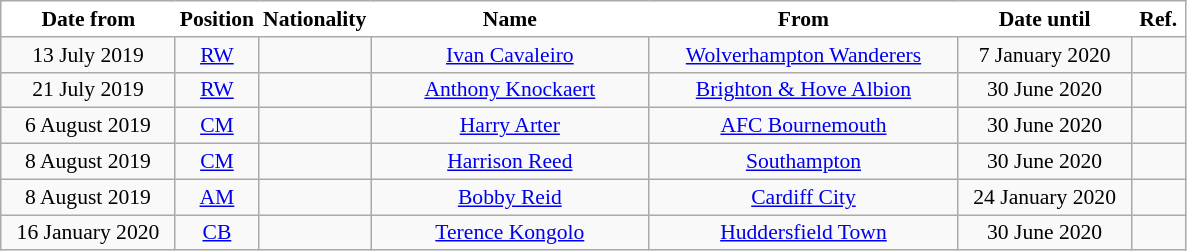<table class="wikitable"  style="text-align:center; font-size:90%; ">
<tr>
<th style="background:white; color:black; border:black; width:110px;">Date from</th>
<th style="background:white; color:black; border:black; width:50px;">Position</th>
<th style="background:white; color:black; border:black; width:50px;">Nationality</th>
<th style="background:white; color:black; border:black; width:180px;">Name</th>
<th style="background:white; color:black; border:black; width:200px;">From</th>
<th style="background:white; color:black; border:black; width:110px;">Date until</th>
<th style="background:white; color:black; border:black; width:30px;">Ref.</th>
</tr>
<tr>
<td>13 July 2019</td>
<td><a href='#'>RW</a></td>
<td></td>
<td><a href='#'>Ivan Cavaleiro</a></td>
<td> <a href='#'>Wolverhampton Wanderers</a></td>
<td>7 January 2020</td>
<td></td>
</tr>
<tr>
<td>21 July 2019</td>
<td><a href='#'>RW</a></td>
<td></td>
<td><a href='#'>Anthony Knockaert</a></td>
<td> <a href='#'>Brighton & Hove Albion</a></td>
<td>30 June 2020</td>
<td></td>
</tr>
<tr>
<td>6 August 2019</td>
<td><a href='#'>CM</a></td>
<td></td>
<td><a href='#'>Harry Arter</a></td>
<td> <a href='#'>AFC Bournemouth</a></td>
<td>30 June 2020</td>
<td></td>
</tr>
<tr>
<td>8 August 2019</td>
<td><a href='#'>CM</a></td>
<td></td>
<td><a href='#'>Harrison Reed</a></td>
<td> <a href='#'>Southampton</a></td>
<td>30 June 2020</td>
<td></td>
</tr>
<tr>
<td>8 August 2019</td>
<td><a href='#'>AM</a></td>
<td></td>
<td><a href='#'>Bobby Reid</a></td>
<td> <a href='#'>Cardiff City</a></td>
<td>24 January 2020</td>
<td></td>
</tr>
<tr>
<td>16 January 2020</td>
<td><a href='#'>CB</a></td>
<td></td>
<td><a href='#'>Terence Kongolo</a></td>
<td> <a href='#'>Huddersfield Town</a></td>
<td>30 June 2020</td>
<td></td>
</tr>
</table>
